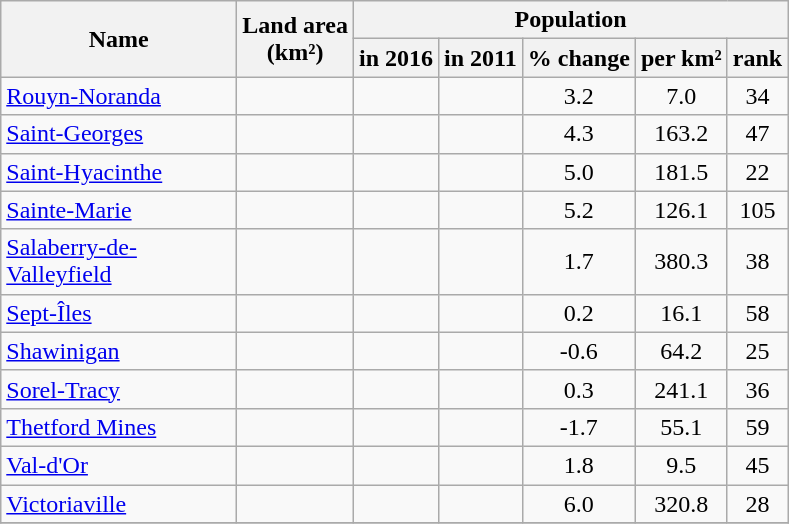<table class="wikitable" style="text-align:center;">
<tr>
<th rowspan="2" width="150px">Name</th>
<th rowspan="2">Land area<br>(km²)</th>
<th colspan="5">Population</th>
</tr>
<tr>
<th>in 2016</th>
<th>in 2011</th>
<th>% change</th>
<th>per km²</th>
<th>rank</th>
</tr>
<tr>
<td align=left><a href='#'>Rouyn-Noranda</a></td>
<td></td>
<td></td>
<td></td>
<td>3.2</td>
<td>7.0</td>
<td>34</td>
</tr>
<tr>
<td align=left><a href='#'>Saint-Georges</a></td>
<td></td>
<td></td>
<td></td>
<td>4.3</td>
<td>163.2</td>
<td>47</td>
</tr>
<tr>
<td align=left><a href='#'>Saint-Hyacinthe</a></td>
<td></td>
<td></td>
<td></td>
<td>5.0</td>
<td>181.5</td>
<td>22</td>
</tr>
<tr>
<td align=left><a href='#'>Sainte-Marie</a></td>
<td></td>
<td></td>
<td></td>
<td>5.2</td>
<td>126.1</td>
<td>105</td>
</tr>
<tr>
<td align=left><a href='#'>Salaberry-de-Valleyfield</a></td>
<td></td>
<td></td>
<td></td>
<td>1.7</td>
<td>380.3</td>
<td>38</td>
</tr>
<tr>
<td align=left><a href='#'>Sept-Îles</a></td>
<td></td>
<td></td>
<td></td>
<td>0.2</td>
<td>16.1</td>
<td>58</td>
</tr>
<tr>
<td align=left><a href='#'>Shawinigan</a></td>
<td></td>
<td></td>
<td></td>
<td>-0.6</td>
<td>64.2</td>
<td>25</td>
</tr>
<tr>
<td align=left><a href='#'>Sorel-Tracy</a></td>
<td></td>
<td></td>
<td></td>
<td>0.3</td>
<td>241.1</td>
<td>36</td>
</tr>
<tr>
<td align=left><a href='#'>Thetford Mines</a></td>
<td></td>
<td></td>
<td></td>
<td>-1.7</td>
<td>55.1</td>
<td>59</td>
</tr>
<tr>
<td align=left><a href='#'>Val-d'Or</a></td>
<td></td>
<td></td>
<td></td>
<td>1.8</td>
<td>9.5</td>
<td>45</td>
</tr>
<tr>
<td align=left><a href='#'>Victoriaville</a></td>
<td></td>
<td></td>
<td></td>
<td>6.0</td>
<td>320.8</td>
<td>28</td>
</tr>
<tr>
</tr>
</table>
